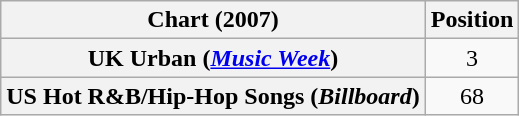<table class="wikitable plainrowheaders" style="text-align:center;">
<tr>
<th scope="col">Chart (2007)</th>
<th scope="col">Position</th>
</tr>
<tr>
<th scope="row">UK Urban (<em><a href='#'>Music Week</a></em>)</th>
<td>3</td>
</tr>
<tr>
<th scope="row">US Hot R&B/Hip-Hop Songs (<em>Billboard</em>)</th>
<td>68</td>
</tr>
</table>
